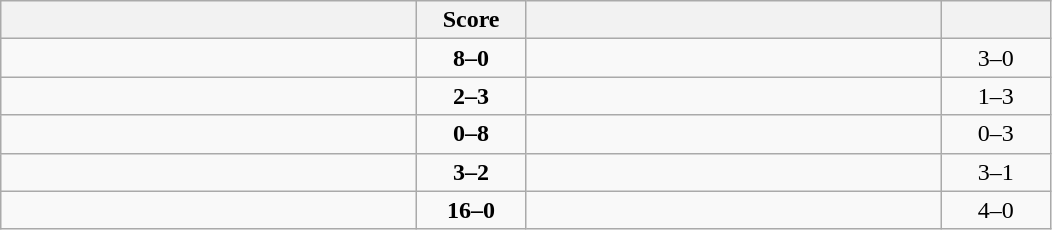<table class="wikitable" style="text-align: center; ">
<tr>
<th align="right" width="270"></th>
<th width="65">Score</th>
<th align="left" width="270"></th>
<th width="65"></th>
</tr>
<tr>
<td align="left"><strong></strong></td>
<td><strong>8–0</strong></td>
<td align="left"></td>
<td>3–0 <strong></strong></td>
</tr>
<tr>
<td align="left"></td>
<td><strong>2–3</strong></td>
<td align="left"><strong></strong></td>
<td>1–3 <strong></strong></td>
</tr>
<tr>
<td align="left"></td>
<td><strong>0–8</strong></td>
<td align="left"><strong></strong></td>
<td>0–3 <strong></strong></td>
</tr>
<tr>
<td align="left"><strong></strong></td>
<td><strong>3–2</strong></td>
<td align="left"></td>
<td>3–1 <strong></strong></td>
</tr>
<tr>
<td align="left"><strong></strong></td>
<td><strong>16–0</strong></td>
<td align="left"></td>
<td>4–0 <strong></strong></td>
</tr>
</table>
